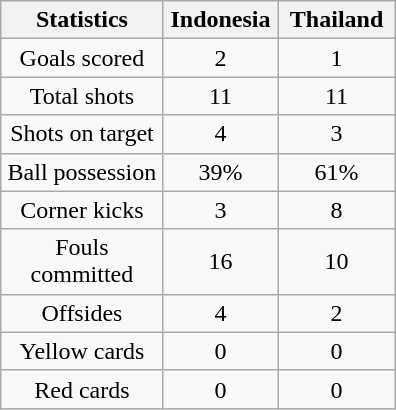<table class="wikitable" style="text-align:center;margin:1em auto;">
<tr>
<th scope=col width=100>Statistics</th>
<th scope=col width=70>Indonesia</th>
<th scope=col width=70>Thailand</th>
</tr>
<tr>
<td>Goals scored</td>
<td>2</td>
<td>1</td>
</tr>
<tr>
<td>Total shots</td>
<td>11</td>
<td>11</td>
</tr>
<tr>
<td>Shots on target</td>
<td>4</td>
<td>3</td>
</tr>
<tr>
<td>Ball possession</td>
<td>39%</td>
<td>61%</td>
</tr>
<tr>
<td>Corner kicks</td>
<td>3</td>
<td>8</td>
</tr>
<tr>
<td>Fouls committed</td>
<td>16</td>
<td>10</td>
</tr>
<tr>
<td>Offsides</td>
<td>4</td>
<td>2</td>
</tr>
<tr>
<td>Yellow cards</td>
<td>0</td>
<td>0</td>
</tr>
<tr>
<td>Red cards</td>
<td>0</td>
<td>0</td>
</tr>
</table>
